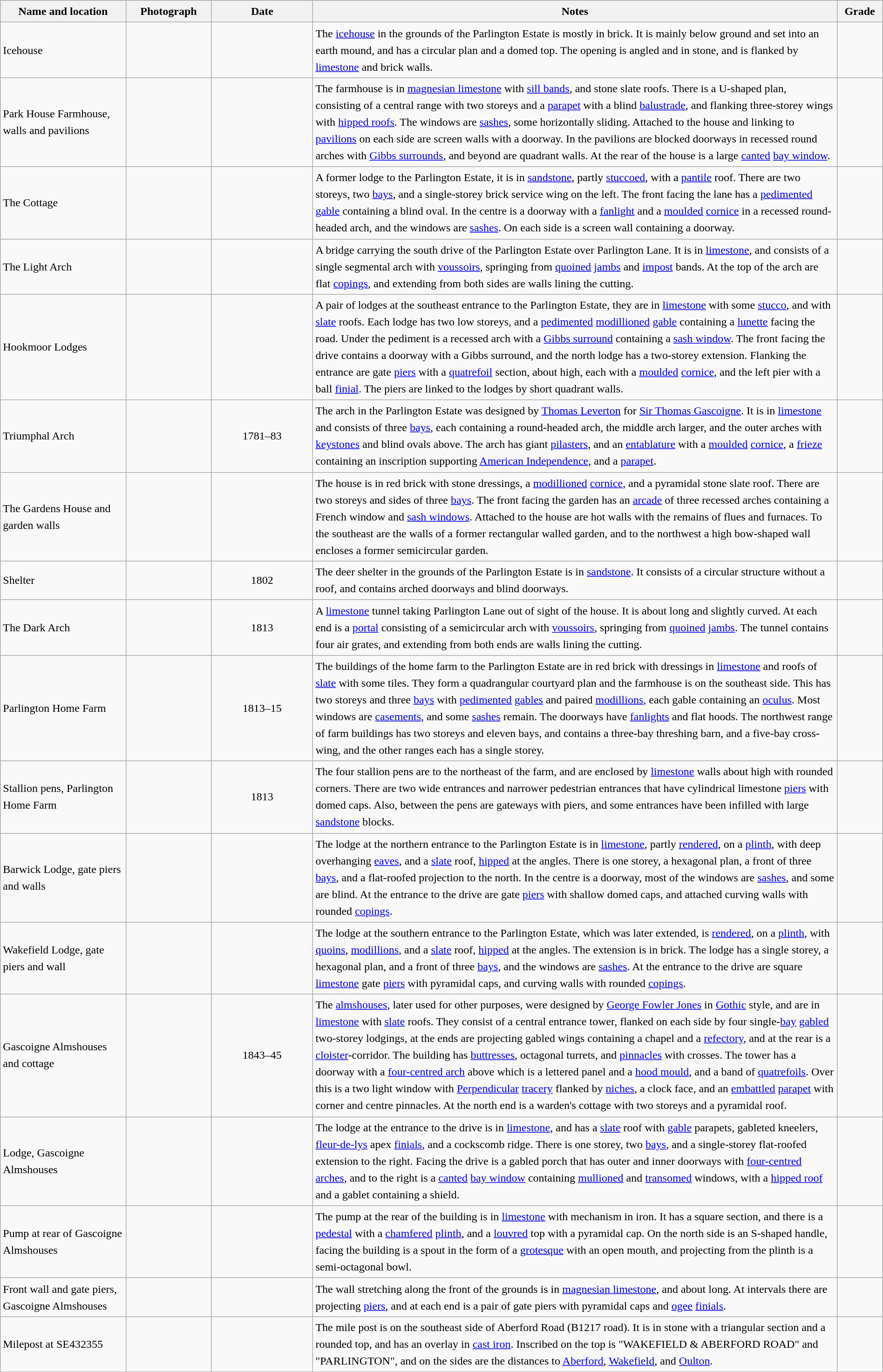<table class="wikitable sortable plainrowheaders" style="width:100%; border:0; text-align:left; line-height:150%;">
<tr>
<th scope="col"  style="width:150px">Name and location</th>
<th scope="col"  style="width:100px" class="unsortable">Photograph</th>
<th scope="col"  style="width:120px">Date</th>
<th scope="col"  style="width:650px" class="unsortable">Notes</th>
<th scope="col"  style="width:50px">Grade</th>
</tr>
<tr>
<td>Icehouse<br><small></small></td>
<td></td>
<td align="center"></td>
<td>The <a href='#'>icehouse</a> in the grounds of the Parlington Estate is mostly in brick.  It is mainly below ground and set into an earth mound, and has a circular plan and a domed top.  The opening is angled and in stone, and is flanked by <a href='#'>limestone</a> and brick walls.</td>
<td align="center" ></td>
</tr>
<tr>
<td>Park House Farmhouse, walls and pavilions<br><small></small></td>
<td></td>
<td align="center"></td>
<td>The farmhouse is in <a href='#'>magnesian limestone</a> with <a href='#'>sill bands</a>, and stone slate roofs.  There is a U-shaped plan, consisting of a central range with two storeys and a <a href='#'>parapet</a> with a blind <a href='#'>balustrade</a>, and flanking three-storey wings with <a href='#'>hipped roofs</a>.  The windows are <a href='#'>sashes</a>, some horizontally sliding.  Attached to the house and linking to <a href='#'>pavilions</a> on each side are screen walls with a doorway.  In the pavilions are blocked doorways in recessed round arches with <a href='#'>Gibbs surrounds</a>, and beyond are quadrant walls.  At the rear of the house is a large <a href='#'>canted</a> <a href='#'>bay window</a>.</td>
<td align="center" ></td>
</tr>
<tr>
<td>The Cottage<br><small></small></td>
<td></td>
<td align="center"></td>
<td>A former lodge to the Parlington Estate, it is in <a href='#'>sandstone</a>, partly <a href='#'>stuccoed</a>, with a <a href='#'>pantile</a> roof.  There are two storeys, two <a href='#'>bays</a>, and a single-storey brick service wing on the left.  The front facing the lane has a <a href='#'>pedimented</a> <a href='#'>gable</a> containing a blind oval.  In the centre is a doorway with a <a href='#'>fanlight</a> and a <a href='#'>moulded</a> <a href='#'>cornice</a> in a recessed round-headed arch, and the windows are <a href='#'>sashes</a>.  On each side is a screen wall containing a doorway.</td>
<td align="center" ></td>
</tr>
<tr>
<td>The Light Arch<br><small></small></td>
<td></td>
<td align="center"></td>
<td>A bridge carrying the south drive of the Parlington Estate over Parlington Lane.  It is in <a href='#'>limestone</a>, and consists of a single segmental arch with <a href='#'>voussoirs</a>, springing from <a href='#'>quoined</a> <a href='#'>jambs</a> and <a href='#'>impost</a> bands.  At the top of the arch are flat <a href='#'>copings</a>, and extending from both sides are walls lining the cutting.</td>
<td align="center" ></td>
</tr>
<tr>
<td>Hookmoor Lodges<br><small></small></td>
<td></td>
<td align="center"></td>
<td>A pair of lodges at the southeast entrance to the Parlington Estate, they are in <a href='#'>limestone</a> with some <a href='#'>stucco</a>, and with <a href='#'>slate</a> roofs.  Each lodge has two low storeys, and a <a href='#'>pedimented</a> <a href='#'>modillioned</a> <a href='#'>gable</a> containing a <a href='#'>lunette</a> facing the road.  Under the pediment is a recessed arch with a <a href='#'>Gibbs surround</a> containing a <a href='#'>sash window</a>.  The front facing the drive contains a doorway with a Gibbs surround, and the north lodge has a two-storey extension.  Flanking the entrance are gate <a href='#'>piers</a> with a <a href='#'>quatrefoil</a> section, about  high, each with a <a href='#'>moulded</a> <a href='#'>cornice</a>, and the left pier with a ball <a href='#'>finial</a>.  The piers are linked to the lodges by short quadrant walls.</td>
<td align="center" ></td>
</tr>
<tr>
<td>Triumphal Arch<br><small></small></td>
<td></td>
<td align="center">1781–83</td>
<td>The arch in the Parlington Estate was designed by <a href='#'>Thomas Leverton</a> for <a href='#'>Sir Thomas Gascoigne</a>.  It is in <a href='#'>limestone</a> and consists of three <a href='#'>bays</a>, each containing a round-headed arch, the middle arch larger, and the outer arches with <a href='#'>keystones</a> and blind ovals above.  The arch has giant <a href='#'>pilasters</a>, and an <a href='#'>entablature</a> with a <a href='#'>moulded</a> <a href='#'>cornice</a>, a <a href='#'>frieze</a> containing an inscription supporting <a href='#'>American Independence</a>, and a <a href='#'>parapet</a>.</td>
<td align="center" ></td>
</tr>
<tr>
<td>The Gardens House and garden walls<br><small></small></td>
<td></td>
<td align="center"></td>
<td>The house is in red brick with stone dressings, a <a href='#'>modillioned</a> <a href='#'>cornice</a>, and a pyramidal stone slate roof.  There are two storeys and sides of three <a href='#'>bays</a>.  The front facing the garden has an <a href='#'>arcade</a> of three recessed arches containing a French window and <a href='#'>sash windows</a>.  Attached to the house are hot walls with the remains of flues and furnaces.  To the southeast are the walls of a former rectangular walled garden, and to the northwest a high bow-shaped wall encloses a former semicircular garden.</td>
<td align="center" ></td>
</tr>
<tr>
<td>Shelter<br><small></small></td>
<td></td>
<td align="center">1802</td>
<td>The deer shelter in the grounds of the Parlington Estate is in <a href='#'>sandstone</a>.  It consists of a circular structure without a roof, and contains arched doorways and blind doorways.</td>
<td align="center" ></td>
</tr>
<tr>
<td>The Dark Arch<br><small></small></td>
<td></td>
<td align="center">1813</td>
<td>A <a href='#'>limestone</a> tunnel taking Parlington Lane out of sight of the house.  It is about  long and slightly curved.  At each end is a <a href='#'>portal</a> consisting of a semicircular arch with <a href='#'>voussoirs</a>, springing from <a href='#'>quoined</a> <a href='#'>jambs</a>.  The tunnel contains four air grates, and extending from both ends are walls lining the cutting.</td>
<td align="center" ></td>
</tr>
<tr>
<td>Parlington Home Farm<br><small></small></td>
<td></td>
<td align="center">1813–15</td>
<td>The buildings of the home farm to the Parlington Estate are in red brick with dressings in <a href='#'>limestone</a> and roofs of <a href='#'>slate</a> with some tiles.  They form a quadrangular courtyard plan and the farmhouse is on the southeast side.  This has two storeys and three <a href='#'>bays</a> with <a href='#'>pedimented</a> <a href='#'>gables</a> and paired <a href='#'>modillions</a>, each gable containing an <a href='#'>oculus</a>.  Most windows are <a href='#'>casements</a>, and some <a href='#'>sashes</a> remain.  The doorways have <a href='#'>fanlights</a> and flat hoods.  The northwest range of farm buildings has two storeys and eleven bays, and contains a three-bay threshing barn, and a five-bay cross-wing, and the other ranges each has a single storey.</td>
<td align="center" ></td>
</tr>
<tr>
<td>Stallion pens, Parlington Home Farm<br><small></small></td>
<td></td>
<td align="center">1813</td>
<td>The four stallion pens are to the northeast of the farm, and are enclosed by <a href='#'>limestone</a> walls about  high with rounded corners.  There are two wide entrances and narrower pedestrian entrances that have cylindrical limestone <a href='#'>piers</a> with domed caps.  Also, between the pens are gateways with piers, and some entrances have been infilled with large <a href='#'>sandstone</a> blocks.</td>
<td align="center" ></td>
</tr>
<tr>
<td>Barwick Lodge, gate piers and walls<br><small></small></td>
<td></td>
<td align="center"></td>
<td>The lodge at the northern entrance to the Parlington Estate is in <a href='#'>limestone</a>, partly <a href='#'>rendered</a>, on a <a href='#'>plinth</a>, with deep overhanging <a href='#'>eaves</a>, and a <a href='#'>slate</a> roof, <a href='#'>hipped</a> at the angles.  There is one storey, a hexagonal plan, a front of three <a href='#'>bays</a>, and a flat-roofed projection to the north.  In the centre is a doorway, most of the windows are <a href='#'>sashes</a>, and some are blind.  At the entrance to the drive are gate <a href='#'>piers</a> with shallow domed caps, and attached curving walls with rounded <a href='#'>copings</a>.</td>
<td align="center" ></td>
</tr>
<tr>
<td>Wakefield Lodge, gate piers and wall<br><small></small></td>
<td></td>
<td align="center"></td>
<td>The lodge at the southern entrance to the Parlington Estate, which was later extended, is <a href='#'>rendered</a>, on a <a href='#'>plinth</a>, with <a href='#'>quoins</a>, <a href='#'>modillions</a>, and a <a href='#'>slate</a> roof, <a href='#'>hipped</a> at the angles.  The extension is in brick.  The lodge has a single storey, a hexagonal plan, and a front of three <a href='#'>bays</a>, and the windows are <a href='#'>sashes</a>.  At the entrance to the drive are square <a href='#'>limestone</a> gate <a href='#'>piers</a> with pyramidal caps, and curving walls with rounded <a href='#'>copings</a>.</td>
<td align="center" ></td>
</tr>
<tr>
<td>Gascoigne Almshouses and cottage<br><small></small></td>
<td></td>
<td align="center">1843–45</td>
<td>The <a href='#'>almshouses</a>, later used for other purposes, were designed by <a href='#'>George Fowler Jones</a> in <a href='#'>Gothic</a> style, and are in <a href='#'>limestone</a> with <a href='#'>slate</a> roofs.  They consist of a central entrance tower, flanked on each side by four single-<a href='#'>bay</a> <a href='#'>gabled</a> two-storey lodgings, at the ends are projecting gabled wings containing a chapel and a <a href='#'>refectory</a>, and at the rear is a <a href='#'>cloister</a>-corridor. The building has <a href='#'>buttresses</a>, octagonal turrets, and <a href='#'>pinnacles</a> with crosses.  The tower has a doorway with a <a href='#'>four-centred arch</a> above which is a lettered panel and a <a href='#'>hood mould</a>, and a band of <a href='#'>quatrefoils</a>.  Over this is a two light window with <a href='#'>Perpendicular</a> <a href='#'>tracery</a> flanked by <a href='#'>niches</a>, a clock face, and an <a href='#'>embattled</a> <a href='#'>parapet</a> with corner and centre pinnacles.  At the north end is a warden's cottage with two storeys and a pyramidal roof.</td>
<td align="center" ></td>
</tr>
<tr>
<td>Lodge, Gascoigne Almshouses<br><small></small></td>
<td></td>
<td align="center"></td>
<td>The lodge at the entrance to the drive is in <a href='#'>limestone</a>, and has a <a href='#'>slate</a> roof with <a href='#'>gable</a> parapets, gableted kneelers, <a href='#'>fleur-de-lys</a> apex <a href='#'>finials</a>, and a cockscomb ridge.  There is one storey, two <a href='#'>bays</a>, and a single-storey flat-roofed extension to the right.  Facing the drive is a gabled porch that has outer and inner doorways with <a href='#'>four-centred arches</a>, and to the right is a <a href='#'>canted</a> <a href='#'>bay window</a> containing <a href='#'>mullioned</a> and <a href='#'>transomed</a> windows, with a <a href='#'>hipped roof</a> and a gablet containing a shield.</td>
<td align="center" ></td>
</tr>
<tr>
<td>Pump at rear of Gascoigne Almshouses<br><small></small></td>
<td></td>
<td align="center"></td>
<td>The pump at the rear of the building is in <a href='#'>limestone</a> with mechanism in iron.  It has a square section, and there is a <a href='#'>pedestal</a> with a <a href='#'>chamfered</a> <a href='#'>plinth</a>, and a <a href='#'>louvred</a> top with a pyramidal cap.  On the north side is an S-shaped handle, facing the building is a spout in the form of a <a href='#'>grotesque</a> with an open mouth, and projecting from the plinth is a semi-octagonal bowl.</td>
<td align="center" ></td>
</tr>
<tr>
<td>Front wall and gate piers,<br>Gascoigne Almshouses<br><small></small></td>
<td></td>
<td align="center"></td>
<td>The wall stretching along the front of the grounds is in <a href='#'>magnesian limestone</a>, and about  long.  At intervals there are projecting <a href='#'>piers</a>, and at each end is a pair of gate piers with pyramidal caps and <a href='#'>ogee</a> <a href='#'>finials</a>.</td>
<td align="center" ></td>
</tr>
<tr>
<td>Milepost at SE432355<br><small></small></td>
<td></td>
<td align="center"></td>
<td>The mile post is on the southeast side of Aberford Road (B1217 road).  It is in stone with a triangular section and a rounded top, and has an overlay in <a href='#'>cast iron</a>.  Inscribed on the top is "WAKEFIELD & ABERFORD ROAD" and "PARLINGTON", and on the sides are the distances to <a href='#'>Aberford</a>, <a href='#'>Wakefield</a>, and <a href='#'>Oulton</a>.</td>
<td align="center" ></td>
</tr>
<tr>
</tr>
</table>
